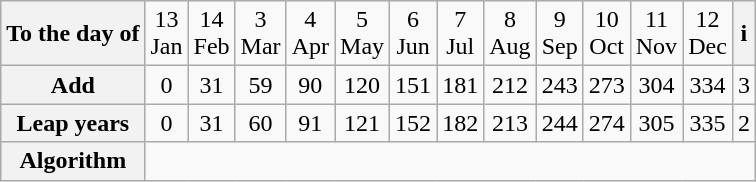<table class="wikitable" style="text-align:center;">
<tr>
<th>To the day of</th>
<td>13<br>Jan</td>
<td>14<br>Feb</td>
<td>3<br>Mar</td>
<td>4<br>Apr</td>
<td>5<br>May</td>
<td>6<br>Jun</td>
<td>7<br>Jul</td>
<td>8<br>Aug</td>
<td>9<br>Sep</td>
<td>10<br>Oct</td>
<td>11<br>Nov</td>
<td>12<br>Dec</td>
<th>i</th>
</tr>
<tr>
<th>Add</th>
<td>0</td>
<td>31</td>
<td>59</td>
<td>90</td>
<td>120</td>
<td>151</td>
<td>181</td>
<td>212</td>
<td>243</td>
<td>273</td>
<td>304</td>
<td>334</td>
<td>3</td>
</tr>
<tr>
<th>Leap years</th>
<td>0</td>
<td>31</td>
<td>60</td>
<td>91</td>
<td>121</td>
<td>152</td>
<td>182</td>
<td>213</td>
<td>244</td>
<td>274</td>
<td>305</td>
<td>335</td>
<td>2</td>
</tr>
<tr>
<th>Algorithm</th>
<td colspan="13"></td>
</tr>
</table>
